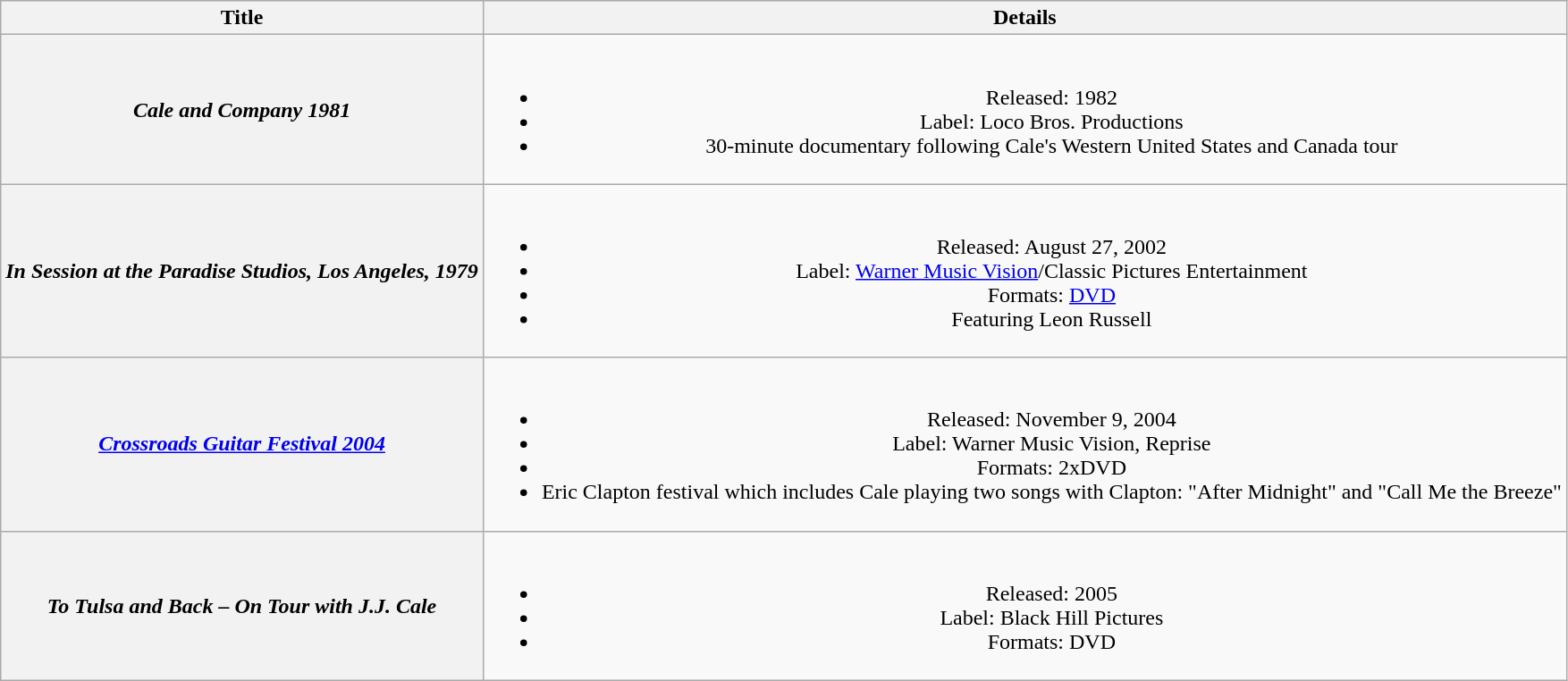<table class="wikitable plainrowheaders" style="text-align:center;">
<tr>
<th scope="col">Title</th>
<th scope="col">Details</th>
</tr>
<tr>
<th scope="row"><em>Cale and Company 1981</em></th>
<td><br><ul><li>Released: 1982</li><li>Label: Loco Bros. Productions</li><li>30-minute documentary following Cale's Western United States and Canada tour</li></ul></td>
</tr>
<tr>
<th scope="row"><em>In Session at the Paradise Studios, Los Angeles, 1979</em></th>
<td><br><ul><li>Released: August 27, 2002</li><li>Label: <a href='#'>Warner Music Vision</a>/Classic Pictures Entertainment</li><li>Formats: <a href='#'>DVD</a></li><li>Featuring Leon Russell</li></ul></td>
</tr>
<tr>
<th scope="row"><em><a href='#'>Crossroads Guitar Festival 2004</a></em></th>
<td><br><ul><li>Released: November 9, 2004</li><li>Label: Warner Music Vision, Reprise</li><li>Formats: 2xDVD</li><li>Eric Clapton festival which includes Cale playing two songs with Clapton: "After Midnight" and "Call Me the Breeze"</li></ul></td>
</tr>
<tr>
<th scope="row"><em>To Tulsa and Back – On Tour with J.J. Cale</em></th>
<td><br><ul><li>Released: 2005</li><li>Label: Black Hill Pictures</li><li>Formats: DVD</li></ul></td>
</tr>
</table>
